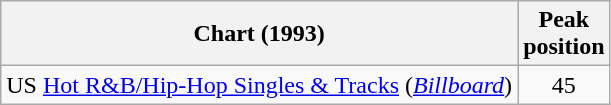<table Class = "wikitable sortable">
<tr>
<th>Chart (1993)</th>
<th>Peak<br>position</th>
</tr>
<tr>
<td>US <a href='#'>Hot R&B/Hip-Hop Singles & Tracks</a> (<em><a href='#'>Billboard</a></em>)</td>
<td align=center>45</td>
</tr>
</table>
